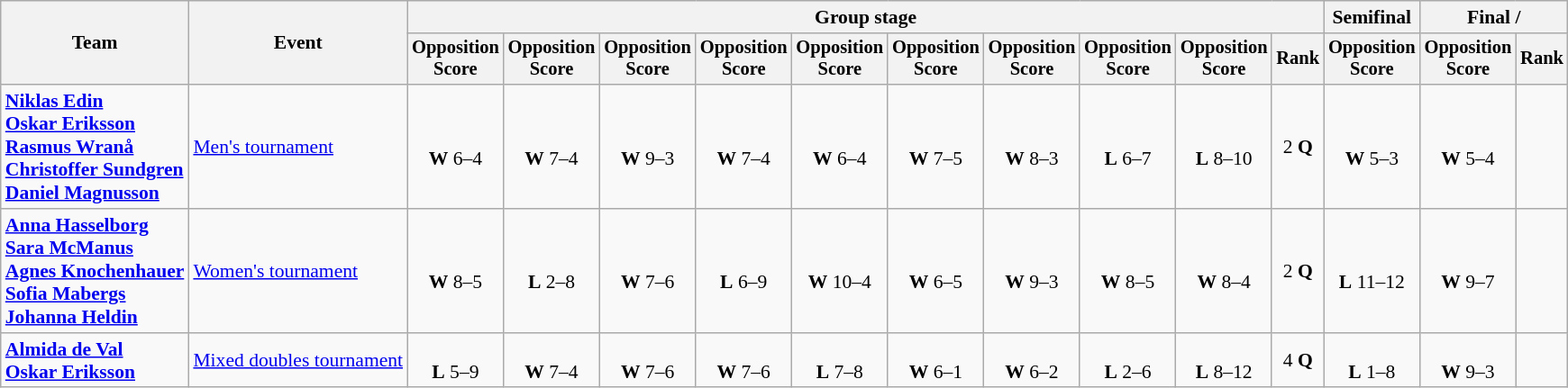<table class=wikitable style="font-size:90%; text-align:center">
<tr>
<th rowspan=2>Team</th>
<th rowspan=2>Event</th>
<th colspan=10>Group stage</th>
<th>Semifinal</th>
<th colspan=2>Final / </th>
</tr>
<tr style="font-size:95%">
<th>Opposition<br>Score</th>
<th>Opposition<br>Score</th>
<th>Opposition<br>Score</th>
<th>Opposition<br>Score</th>
<th>Opposition<br>Score</th>
<th>Opposition<br>Score</th>
<th>Opposition<br>Score</th>
<th>Opposition<br>Score</th>
<th>Opposition<br>Score</th>
<th>Rank</th>
<th>Opposition<br>Score</th>
<th>Opposition<br>Score</th>
<th>Rank</th>
</tr>
<tr>
<td align=left><strong><a href='#'>Niklas Edin</a><br><a href='#'>Oskar Eriksson</a><br><a href='#'>Rasmus Wranå</a><br><a href='#'>Christoffer Sundgren</a><br><a href='#'>Daniel Magnusson</a></strong></td>
<td align=left><a href='#'>Men's tournament</a></td>
<td><br><strong>W</strong> 6–4</td>
<td><br><strong>W</strong> 7–4</td>
<td><br><strong>W</strong> 9–3</td>
<td><br><strong>W</strong> 7–4</td>
<td><br><strong>W</strong> 6–4</td>
<td><br><strong>W</strong> 7–5</td>
<td><br><strong>W</strong> 8–3</td>
<td><br><strong>L</strong> 6–7</td>
<td><br><strong>L</strong> 8–10</td>
<td>2 <strong>Q</strong></td>
<td><br><strong>W</strong> 5–3</td>
<td><br><strong>W</strong> 5–4</td>
<td></td>
</tr>
<tr>
<td align=left><strong><a href='#'>Anna Hasselborg</a><br><a href='#'>Sara McManus</a><br><a href='#'>Agnes Knochenhauer</a><br><a href='#'>Sofia Mabergs</a><br><a href='#'>Johanna Heldin</a></strong></td>
<td align=left><a href='#'>Women's tournament</a></td>
<td><br><strong>W</strong> 8–5</td>
<td><br><strong>L</strong> 2–8</td>
<td><br><strong>W</strong> 7–6</td>
<td><br><strong>L</strong> 6–9</td>
<td><br><strong>W</strong> 10–4</td>
<td><br><strong>W</strong> 6–5</td>
<td><br><strong>W</strong> 9–3</td>
<td><br><strong>W</strong> 8–5</td>
<td><br><strong>W</strong> 8–4</td>
<td>2 <strong>Q</strong></td>
<td><br><strong>L</strong> 11–12</td>
<td><br><strong>W</strong> 9–7</td>
<td></td>
</tr>
<tr>
<td align=left><strong><a href='#'>Almida de Val</a><br><a href='#'>Oskar Eriksson</a></strong></td>
<td align=left><a href='#'>Mixed doubles tournament</a></td>
<td><br><strong>L</strong> 5–9</td>
<td><br><strong>W</strong> 7–4</td>
<td><br><strong>W</strong> 7–6</td>
<td><br><strong>W</strong> 7–6</td>
<td><br><strong>L</strong> 7–8</td>
<td><br><strong>W</strong> 6–1</td>
<td><br><strong>W</strong> 6–2</td>
<td><br><strong>L</strong> 2–6</td>
<td><br><strong>L</strong> 8–12</td>
<td>4 <strong>Q</strong></td>
<td><br><strong>L</strong> 1–8</td>
<td><br><strong>W</strong> 9–3</td>
<td></td>
</tr>
</table>
